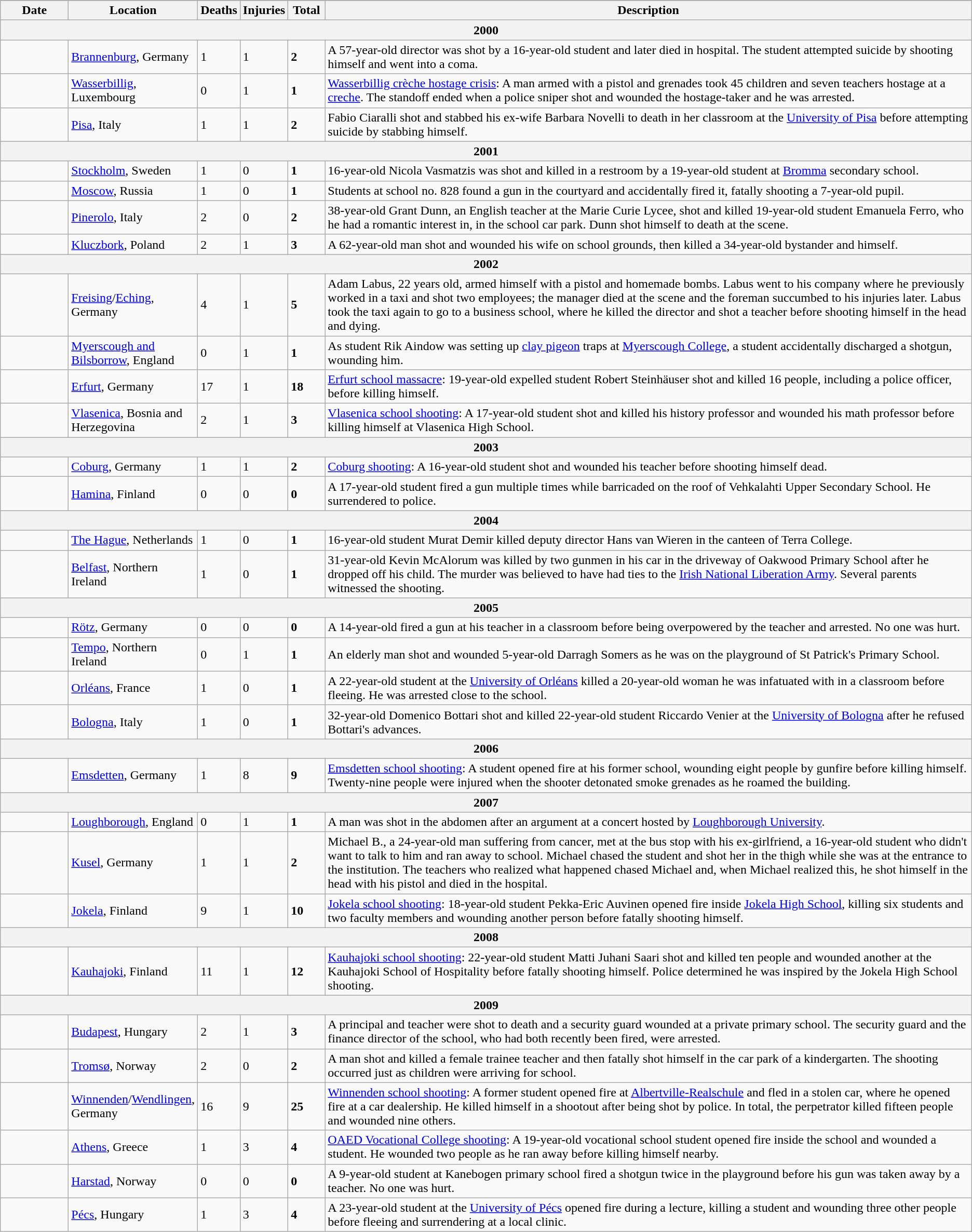<table class="sortable wikitable" style="font-size:100%;" id="2000s">
<tr>
</tr>
<tr>
<th style="width:80px;">Date</th>
<th style="width:90px;">Location</th>
<th style="width:40px;">Deaths</th>
<th style="width:40px;">Injuries</th>
<th style="width:40px;">Total</th>
<th class="unsortable">Description</th>
</tr>
<tr>
<th colspan="7">2000 </th>
</tr>
<tr>
<td></td>
<td><a href='#'>Brannenburg</a>, Germany</td>
<td>1</td>
<td>1</td>
<td><strong>2</strong></td>
<td>A 57-year-old director was shot by a 16-year-old student and later died in hospital. The student attempted suicide by shooting himself and went into a coma.</td>
</tr>
<tr>
<td></td>
<td><a href='#'>Wasserbillig</a>, Luxembourg</td>
<td>0</td>
<td>1</td>
<td><strong>1</strong></td>
<td><a href='#'>Wasserbillig crèche hostage crisis</a>: A man armed with a pistol and grenades took 45 children and seven teachers hostage at a <a href='#'>creche</a>. The standoff ended when a police sniper shot and wounded the hostage-taker and he was arrested.</td>
</tr>
<tr>
<td></td>
<td><a href='#'>Pisa</a>, Italy</td>
<td>1</td>
<td>1</td>
<td><strong>2</strong></td>
<td>Fabio Ciaralli shot and stabbed his ex-wife Barbara Novelli to death in her classroom at the <a href='#'>University of Pisa</a> before attempting suicide by stabbing himself.</td>
</tr>
<tr>
<th colspan="7">2001 </th>
</tr>
<tr>
<td></td>
<td><a href='#'>Stockholm</a>, Sweden</td>
<td>1</td>
<td>0</td>
<td><strong>1</strong></td>
<td>16-year-old Nicola Vasmatzis was shot and killed in a restroom by a 19-year-old student at <a href='#'>Bromma</a> secondary school.</td>
</tr>
<tr>
<td></td>
<td><a href='#'>Moscow</a>, Russia</td>
<td>1</td>
<td>0</td>
<td><strong>1</strong></td>
<td>Students at school no. 828 found a gun in the courtyard and accidentally fired it, fatally shooting a 7-year-old pupil.</td>
</tr>
<tr>
<td></td>
<td><a href='#'>Pinerolo</a>, Italy</td>
<td>2</td>
<td>0</td>
<td><strong>2</strong></td>
<td>38-year-old Grant Dunn, an English teacher at the Marie Curie Lycee, shot and killed 19-year-old student Emanuela Ferro, who he had a romantic interest in, in the school car park. Dunn shot himself to death at the scene.</td>
</tr>
<tr>
<td></td>
<td><a href='#'>Kluczbork</a>, Poland</td>
<td>2</td>
<td>1</td>
<td><strong>3</strong></td>
<td>A 62-year-old man shot and wounded his wife on school grounds, then killed a 34-year-old bystander and himself.</td>
</tr>
<tr>
<th colspan="7">2002 </th>
</tr>
<tr>
<td></td>
<td><a href='#'>Freising</a>/<a href='#'>Eching</a>, Germany</td>
<td>4</td>
<td>1</td>
<td><strong>5</strong></td>
<td>Adam Labus, 22 years old, armed himself with a pistol and homemade bombs. Labus went to his company where he previously worked in a taxi and shot two employees; the manager died at the scene and the foreman succumbed to his injuries later. Labus took the taxi again to go to a business school, where he killed the director and shot a teacher before shooting himself in the head and dying.</td>
</tr>
<tr>
<td></td>
<td><a href='#'>Myerscough and Bilsborrow</a>, England</td>
<td>0</td>
<td>1</td>
<td><strong>1</strong></td>
<td>As student Rik Aindow was setting up <a href='#'>clay pigeon</a> traps at <a href='#'>Myerscough College</a>, a student accidentally discharged a shotgun, wounding him.</td>
</tr>
<tr>
<td></td>
<td><a href='#'>Erfurt</a>, Germany</td>
<td>17</td>
<td>1</td>
<td><strong>18</strong></td>
<td><a href='#'>Erfurt school massacre</a>: 19-year-old expelled student Robert Steinhäuser shot and killed 16 people, including a police officer, before killing himself.</td>
</tr>
<tr>
<td></td>
<td><a href='#'>Vlasenica</a>, Bosnia and Herzegovina</td>
<td>2</td>
<td>1</td>
<td><strong>3</strong></td>
<td><a href='#'>Vlasenica school shooting</a>: A 17-year-old student shot and killed his history professor and wounded his math professor before killing himself at Vlasenica High School.</td>
</tr>
<tr>
<th colspan="7">2003 </th>
</tr>
<tr>
<td></td>
<td><a href='#'>Coburg</a>, Germany</td>
<td>1</td>
<td>1</td>
<td><strong>2</strong></td>
<td><a href='#'>Coburg shooting</a>: A 16-year-old student shot and wounded his teacher before shooting himself dead.</td>
</tr>
<tr>
<td></td>
<td><a href='#'>Hamina</a>, Finland</td>
<td>0</td>
<td>0</td>
<td><strong>0</strong></td>
<td>A 17-year-old student fired a gun multiple times while barricaded on the roof of Vehkalahti Upper Secondary School. He surrendered to police.</td>
</tr>
<tr>
<th colspan="7">2004 </th>
</tr>
<tr>
<td></td>
<td><a href='#'>The Hague</a>, Netherlands</td>
<td>1</td>
<td>0</td>
<td><strong>1</strong></td>
<td>16-year-old student Murat Demir killed deputy director Hans van Wieren in the canteen of Terra College.</td>
</tr>
<tr>
<td></td>
<td><a href='#'>Belfast</a>, Northern Ireland</td>
<td>1</td>
<td>0</td>
<td><strong>1</strong></td>
<td>31-year-old Kevin McAlorum was killed by two gunmen in his car in the driveway of Oakwood Primary School after he dropped off his child. The murder was believed to have had ties to the <a href='#'>Irish National Liberation Army</a>. Several parents witnessed the shooting.</td>
</tr>
<tr>
<th colspan="7">2005 </th>
</tr>
<tr>
<td></td>
<td><a href='#'>Rötz</a>, Germany</td>
<td>0</td>
<td>0</td>
<td><strong>0</strong></td>
<td>A 14-year-old fired a gun at his teacher in a classroom before being overpowered by the teacher and arrested. No one was hurt.</td>
</tr>
<tr>
<td></td>
<td><a href='#'>Tempo</a>, Northern Ireland</td>
<td>0</td>
<td>1</td>
<td><strong>1</strong></td>
<td>An elderly man shot and wounded 5-year-old Darragh Somers as he was on the playground of St Patrick's Primary School.</td>
</tr>
<tr>
<td></td>
<td><a href='#'>Orléans</a>, France</td>
<td>1</td>
<td>0</td>
<td><strong>1</strong></td>
<td>A 22-year-old student at the <a href='#'>University of Orléans</a> killed a 20-year-old woman he was infatuated with in a classroom before fleeing. He was arrested close to the school.</td>
</tr>
<tr>
<td></td>
<td><a href='#'>Bologna</a>, Italy</td>
<td>1</td>
<td>0</td>
<td><strong>1</strong></td>
<td>32-year-old Domenico Bottari shot and killed 22-year-old student Riccardo Venier at the <a href='#'>University of Bologna</a> after he refused Bottari's advances.</td>
</tr>
<tr>
<th colspan="7">2006 </th>
</tr>
<tr>
<td></td>
<td><a href='#'>Emsdetten</a>, Germany</td>
<td>1</td>
<td>8</td>
<td><strong>9</strong></td>
<td><a href='#'>Emsdetten school shooting</a>: A student opened fire at his former school, wounding eight people by gunfire before killing himself. Twenty-nine people were injured when the shooter detonated smoke grenades as he roamed the building.</td>
</tr>
<tr>
<th colspan="7">2007 </th>
</tr>
<tr>
<td></td>
<td><a href='#'>Loughborough</a>, England</td>
<td>0</td>
<td>1</td>
<td><strong>1</strong></td>
<td>A man was shot in the abdomen after an argument at a concert hosted by <a href='#'>Loughborough University</a>.</td>
</tr>
<tr>
<td></td>
<td><a href='#'>Kusel</a>, Germany</td>
<td>1</td>
<td>1</td>
<td><strong>2</strong></td>
<td>Michael B., a 24-year-old man suffering from cancer, met at the bus stop with his ex-girlfriend, a 16-year-old student who didn't want to talk to him and ran away to school. Michael chased the student and shot her in the thigh while she was at the entrance to the institution. The teachers who realized what happened chased Michael and, when Michael realized this, he shot himself in the head with his pistol and died in the hospital.</td>
</tr>
<tr>
<td></td>
<td><a href='#'>Jokela</a>, Finland</td>
<td>9</td>
<td>1</td>
<td><strong>10</strong></td>
<td><a href='#'>Jokela school shooting</a>: 18-year-old student Pekka-Eric Auvinen opened fire inside <a href='#'>Jokela High School</a>, killing six students and two faculty members and wounding another person before fatally shooting himself.</td>
</tr>
<tr>
<th colspan="7">2008 </th>
</tr>
<tr>
<td></td>
<td><a href='#'>Kauhajoki</a>, Finland</td>
<td>11</td>
<td>1</td>
<td><strong>12</strong></td>
<td><a href='#'>Kauhajoki school shooting</a>: 22-year-old student Matti Juhani Saari shot and killed ten people and wounded another at the Kauhajoki School of Hospitality before fatally shooting himself. Police determined he was inspired by the Jokela High School shooting.</td>
</tr>
<tr>
<th colspan="7">2009 </th>
</tr>
<tr>
<td></td>
<td><a href='#'>Budapest</a>, Hungary</td>
<td>2</td>
<td>1</td>
<td><strong>3</strong></td>
<td>A principal and teacher were shot to death and a security guard wounded at a private primary school. The security guard and the finance director of the school, who had both recently been fired, were arrested.</td>
</tr>
<tr>
<td></td>
<td><a href='#'>Tromsø</a>, Norway</td>
<td>2</td>
<td>0</td>
<td><strong>2</strong></td>
<td>A man shot and killed a female trainee teacher and then fatally shot himself in the car park of a kindergarten. The shooting occurred just as children were arriving for school.</td>
</tr>
<tr>
<td></td>
<td><a href='#'>Winnenden</a>/<a href='#'>Wendlingen</a>, Germany</td>
<td>16</td>
<td>9</td>
<td><strong>25</strong></td>
<td><a href='#'>Winnenden school shooting</a>: A former student opened fire at <a href='#'>Albertville-Realschule</a> and fled in a stolen car, where he opened fire at a car dealership. He killed himself in a shootout after being shot by police. In total, the perpetrator killed fifteen people and wounded nine others.</td>
</tr>
<tr>
<td></td>
<td><a href='#'>Athens</a>, Greece</td>
<td>1</td>
<td>3</td>
<td><strong>4</strong></td>
<td><a href='#'>OAED Vocational College shooting</a>: A 19-year-old vocational school student opened fire inside the school and wounded a student. He wounded two people as he ran away before killing himself nearby.</td>
</tr>
<tr>
<td></td>
<td><a href='#'>Harstad</a>, Norway</td>
<td>0</td>
<td>0</td>
<td><strong>0</strong></td>
<td>A 9-year-old student at Kanebogen primary school fired a shotgun twice in the playground before his gun was taken away by a teacher. No one was hurt.</td>
</tr>
<tr>
<td></td>
<td><a href='#'>Pécs</a>, Hungary</td>
<td>1</td>
<td>3</td>
<td><strong>4</strong></td>
<td>A 23-year-old student at the <a href='#'>University of Pécs</a> opened fire during a lecture, killing a student and wounding three other people before fleeing and surrendering at a local clinic.</td>
</tr>
</table>
